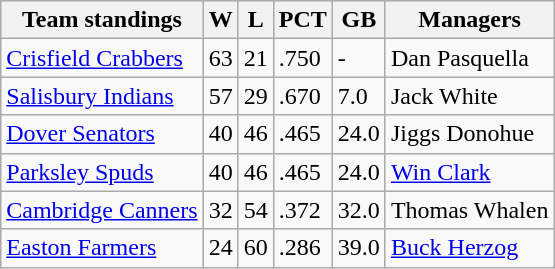<table class="wikitable">
<tr>
<th>Team standings</th>
<th>W</th>
<th>L</th>
<th>PCT</th>
<th>GB</th>
<th>Managers</th>
</tr>
<tr>
<td><a href='#'>Crisfield Crabbers</a></td>
<td>63</td>
<td>21</td>
<td>.750</td>
<td>-</td>
<td>Dan Pasquella</td>
</tr>
<tr>
<td><a href='#'>Salisbury Indians</a></td>
<td>57</td>
<td>29</td>
<td>.670</td>
<td>7.0</td>
<td>Jack White</td>
</tr>
<tr>
<td><a href='#'>Dover Senators</a></td>
<td>40</td>
<td>46</td>
<td>.465</td>
<td>24.0</td>
<td>Jiggs Donohue</td>
</tr>
<tr>
<td><a href='#'>Parksley Spuds</a></td>
<td>40</td>
<td>46</td>
<td>.465</td>
<td>24.0</td>
<td><a href='#'>Win Clark</a></td>
</tr>
<tr>
<td><a href='#'>Cambridge Canners</a></td>
<td>32</td>
<td>54</td>
<td>.372</td>
<td>32.0</td>
<td>Thomas Whalen</td>
</tr>
<tr>
<td><a href='#'>Easton Farmers</a></td>
<td>24</td>
<td>60</td>
<td>.286</td>
<td>39.0</td>
<td><a href='#'>Buck Herzog</a></td>
</tr>
</table>
